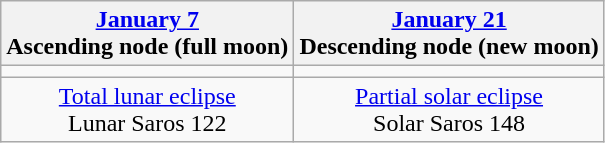<table class="wikitable">
<tr>
<th><a href='#'>January 7</a><br>Ascending node (full moon)<br></th>
<th><a href='#'>January 21</a><br>Descending node (new moon)<br></th>
</tr>
<tr>
<td></td>
<td></td>
</tr>
<tr align=center>
<td><a href='#'>Total lunar eclipse</a><br>Lunar Saros 122</td>
<td><a href='#'>Partial solar eclipse</a><br>Solar Saros 148</td>
</tr>
</table>
